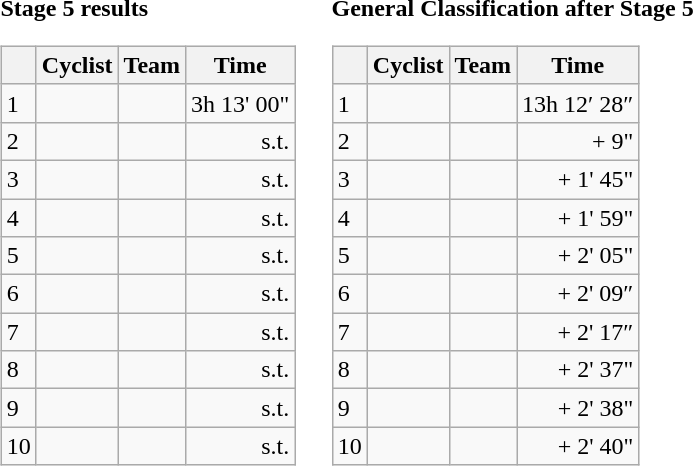<table>
<tr>
<td><strong>Stage 5 results</strong><br><table class="wikitable">
<tr>
<th></th>
<th>Cyclist</th>
<th>Team</th>
<th>Time</th>
</tr>
<tr>
<td>1</td>
<td></td>
<td></td>
<td align="right">3h 13' 00"</td>
</tr>
<tr>
<td>2</td>
<td></td>
<td></td>
<td align="right">s.t.</td>
</tr>
<tr>
<td>3</td>
<td></td>
<td></td>
<td align="right">s.t.</td>
</tr>
<tr>
<td>4</td>
<td></td>
<td></td>
<td align="right">s.t.</td>
</tr>
<tr>
<td>5</td>
<td></td>
<td></td>
<td align="right">s.t.</td>
</tr>
<tr>
<td>6</td>
<td></td>
<td></td>
<td align="right">s.t.</td>
</tr>
<tr>
<td>7</td>
<td></td>
<td></td>
<td align="right">s.t.</td>
</tr>
<tr>
<td>8</td>
<td></td>
<td></td>
<td align="right">s.t.</td>
</tr>
<tr>
<td>9</td>
<td></td>
<td></td>
<td align="right">s.t.</td>
</tr>
<tr>
<td>10</td>
<td></td>
<td></td>
<td align="right">s.t.</td>
</tr>
</table>
</td>
<td></td>
<td><strong>General Classification after Stage 5</strong><br><table class="wikitable">
<tr>
<th></th>
<th>Cyclist</th>
<th>Team</th>
<th>Time</th>
</tr>
<tr>
<td>1</td>
<td> </td>
<td></td>
<td align="right">13h 12′ 28″</td>
</tr>
<tr>
<td>2</td>
<td></td>
<td></td>
<td align="right">+ 9"</td>
</tr>
<tr>
<td>3</td>
<td></td>
<td></td>
<td align="right">+ 1' 45"</td>
</tr>
<tr>
<td>4</td>
<td> </td>
<td></td>
<td align="right">+ 1' 59"</td>
</tr>
<tr>
<td>5</td>
<td></td>
<td></td>
<td align="right">+ 2' 05"</td>
</tr>
<tr>
<td>6</td>
<td></td>
<td></td>
<td align="right">+ 2' 09″</td>
</tr>
<tr>
<td>7</td>
<td></td>
<td></td>
<td align="right">+ 2' 17″</td>
</tr>
<tr>
<td>8</td>
<td></td>
<td></td>
<td align="right">+ 2' 37"</td>
</tr>
<tr>
<td>9</td>
<td></td>
<td></td>
<td align="right">+ 2' 38"</td>
</tr>
<tr>
<td>10</td>
<td></td>
<td></td>
<td align="right">+ 2' 40"</td>
</tr>
</table>
</td>
</tr>
</table>
